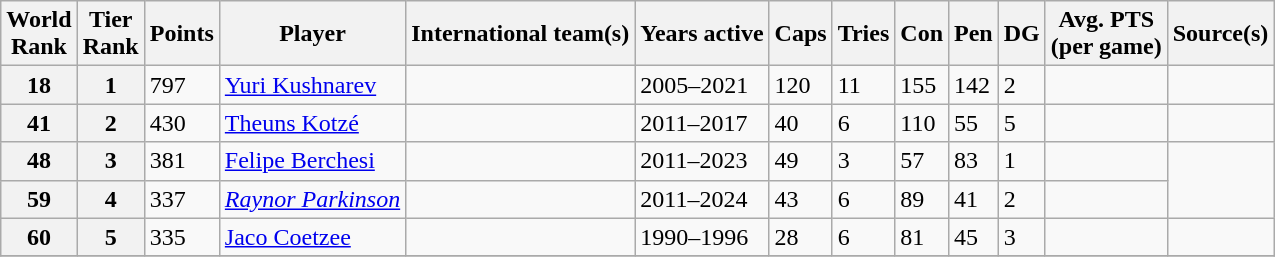<table class="wikitable sortable" | border="1" cellpadding="0" style="border-collapse: collapse; font-size:100%">
<tr align="left">
<th>World<br>Rank</th>
<th>Tier<br>Rank</th>
<th>Points</th>
<th>Player</th>
<th>International team(s)</th>
<th>Years active</th>
<th>Caps</th>
<th>Tries</th>
<th>Con</th>
<th>Pen</th>
<th>DG</th>
<th>Avg. PTS<br>(per game)</th>
<th>Source(s)</th>
</tr>
<tr>
<th>18</th>
<th>1</th>
<td>797</td>
<td><a href='#'>Yuri Kushnarev</a></td>
<td></td>
<td>2005–2021</td>
<td>120</td>
<td>11</td>
<td>155</td>
<td>142</td>
<td>2</td>
<td></td>
<td></td>
</tr>
<tr>
<th>41</th>
<th>2</th>
<td>430</td>
<td><a href='#'>Theuns Kotzé</a></td>
<td></td>
<td>2011–2017</td>
<td>40</td>
<td>6</td>
<td>110</td>
<td>55</td>
<td>5</td>
<td></td>
<td></td>
</tr>
<tr>
<th>48</th>
<th>3</th>
<td>381</td>
<td><a href='#'>Felipe Berchesi</a></td>
<td></td>
<td>2011–2023</td>
<td>49</td>
<td>3</td>
<td>57</td>
<td>83</td>
<td>1</td>
<td></td>
</tr>
<tr>
<th>59</th>
<th>4</th>
<td>337</td>
<td><em><a href='#'>Raynor Parkinson</a></em></td>
<td></td>
<td>2011–2024</td>
<td>43</td>
<td>6</td>
<td>89</td>
<td>41</td>
<td>2</td>
<td></td>
</tr>
<tr>
<th>60</th>
<th>5</th>
<td>335</td>
<td><a href='#'>Jaco Coetzee</a></td>
<td></td>
<td>1990–1996</td>
<td>28</td>
<td>6</td>
<td>81</td>
<td>45</td>
<td>3</td>
<td></td>
<td></td>
</tr>
<tr>
</tr>
</table>
